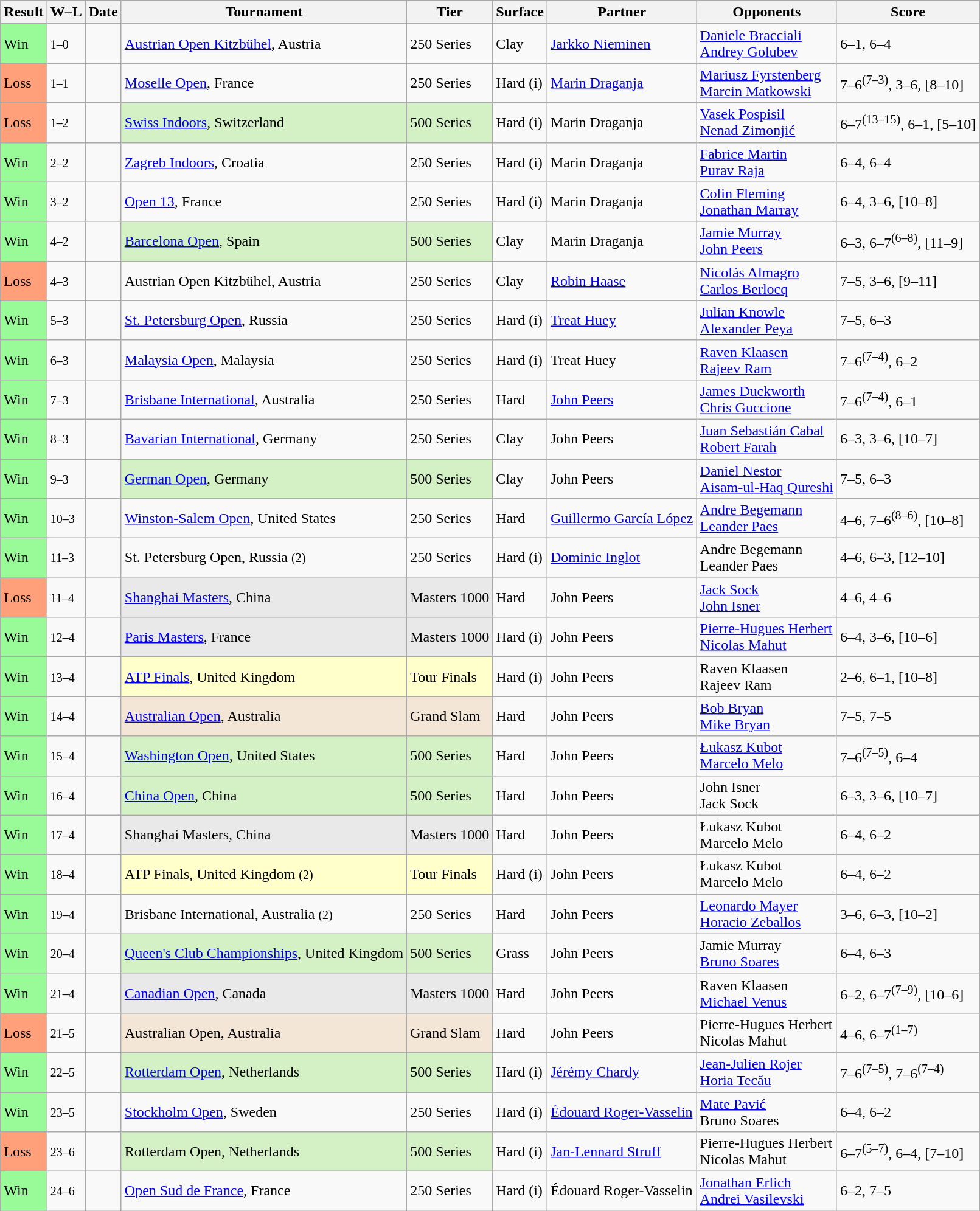<table class="sortable wikitable">
<tr>
<th>Result</th>
<th class="unsortable">W–L</th>
<th>Date</th>
<th>Tournament</th>
<th>Tier</th>
<th>Surface</th>
<th>Partner</th>
<th>Opponents</th>
<th class="unsortable">Score</th>
</tr>
<tr>
<td bgcolor=98FB98>Win</td>
<td><small>1–0</small></td>
<td><a href='#'></a></td>
<td><a href='#'>Austrian Open Kitzbühel</a>, Austria</td>
<td>250 Series</td>
<td>Clay</td>
<td> <a href='#'>Jarkko Nieminen</a></td>
<td> <a href='#'>Daniele Bracciali</a><br> <a href='#'>Andrey Golubev</a></td>
<td>6–1, 6–4</td>
</tr>
<tr>
<td bgcolor=FFA07A>Loss</td>
<td><small>1–1</small></td>
<td><a href='#'></a></td>
<td><a href='#'>Moselle Open</a>, France</td>
<td>250 Series</td>
<td>Hard (i)</td>
<td> <a href='#'>Marin Draganja</a></td>
<td> <a href='#'>Mariusz Fyrstenberg</a><br> <a href='#'>Marcin Matkowski</a></td>
<td>7–6<sup>(7–3)</sup>, 3–6, [8–10]</td>
</tr>
<tr>
<td bgcolor=FFA07A>Loss</td>
<td><small>1–2</small></td>
<td><a href='#'></a></td>
<td style="background:#D4F1C5;"><a href='#'>Swiss Indoors</a>, Switzerland</td>
<td style="background:#D4F1C5;">500 Series</td>
<td>Hard (i)</td>
<td> Marin Draganja</td>
<td> <a href='#'>Vasek Pospisil</a><br> <a href='#'>Nenad Zimonjić</a></td>
<td>6–7<sup>(13–15)</sup>, 6–1, [5–10]</td>
</tr>
<tr>
<td bgcolor=98FB98>Win</td>
<td><small>2–2</small></td>
<td><a href='#'></a></td>
<td><a href='#'>Zagreb Indoors</a>, Croatia</td>
<td>250 Series</td>
<td>Hard (i)</td>
<td> Marin Draganja</td>
<td> <a href='#'>Fabrice Martin</a><br> <a href='#'>Purav Raja</a></td>
<td>6–4, 6–4</td>
</tr>
<tr>
<td bgcolor=98FB98>Win</td>
<td><small>3–2</small></td>
<td><a href='#'></a></td>
<td><a href='#'>Open 13</a>, France</td>
<td>250 Series</td>
<td>Hard (i)</td>
<td> Marin Draganja</td>
<td> <a href='#'>Colin Fleming</a><br> <a href='#'>Jonathan Marray</a></td>
<td>6–4, 3–6, [10–8]</td>
</tr>
<tr>
<td bgcolor=98FB98>Win</td>
<td><small>4–2</small></td>
<td><a href='#'></a></td>
<td style="background:#D4F1C5;"><a href='#'>Barcelona Open</a>, Spain</td>
<td style="background:#D4F1C5;">500 Series</td>
<td>Clay</td>
<td> Marin Draganja</td>
<td> <a href='#'>Jamie Murray</a><br> <a href='#'>John Peers</a></td>
<td>6–3, 6–7<sup>(6–8)</sup>, [11–9]</td>
</tr>
<tr>
<td bgcolor=FFA07A>Loss</td>
<td><small>4–3</small></td>
<td><a href='#'></a></td>
<td>Austrian Open Kitzbühel, Austria</td>
<td>250 Series</td>
<td>Clay</td>
<td> <a href='#'>Robin Haase</a></td>
<td> <a href='#'>Nicolás Almagro</a><br> <a href='#'>Carlos Berlocq</a></td>
<td>7–5, 3–6, [9–11]</td>
</tr>
<tr>
<td bgcolor=98FB98>Win</td>
<td><small>5–3</small></td>
<td><a href='#'></a></td>
<td><a href='#'>St. Petersburg Open</a>, Russia</td>
<td>250 Series</td>
<td>Hard (i)</td>
<td> <a href='#'>Treat Huey</a></td>
<td> <a href='#'>Julian Knowle</a><br> <a href='#'>Alexander Peya</a></td>
<td>7–5, 6–3</td>
</tr>
<tr>
<td bgcolor=98FB98>Win</td>
<td><small>6–3</small></td>
<td><a href='#'></a></td>
<td><a href='#'>Malaysia Open</a>, Malaysia</td>
<td>250 Series</td>
<td>Hard (i)</td>
<td> Treat Huey</td>
<td> <a href='#'>Raven Klaasen</a><br> <a href='#'>Rajeev Ram</a></td>
<td>7–6<sup>(7–4)</sup>, 6–2</td>
</tr>
<tr>
<td bgcolor=98FB98>Win</td>
<td><small>7–3</small></td>
<td><a href='#'></a></td>
<td><a href='#'>Brisbane International</a>, Australia</td>
<td>250 Series</td>
<td>Hard</td>
<td> <a href='#'>John Peers</a></td>
<td> <a href='#'>James Duckworth</a><br> <a href='#'>Chris Guccione</a></td>
<td>7–6<sup>(7–4)</sup>, 6–1</td>
</tr>
<tr>
<td bgcolor=98FB98>Win</td>
<td><small>8–3</small></td>
<td><a href='#'></a></td>
<td><a href='#'>Bavarian International</a>, Germany</td>
<td>250 Series</td>
<td>Clay</td>
<td> John Peers</td>
<td> <a href='#'>Juan Sebastián Cabal</a><br> <a href='#'>Robert Farah</a></td>
<td>6–3, 3–6, [10–7]</td>
</tr>
<tr>
<td bgcolor=98FB98>Win</td>
<td><small>9–3</small></td>
<td><a href='#'></a></td>
<td style="background:#D4F1C5;"><a href='#'>German Open</a>, Germany</td>
<td style="background:#D4F1C5;">500 Series</td>
<td>Clay</td>
<td> John Peers</td>
<td> <a href='#'>Daniel Nestor</a><br> <a href='#'>Aisam-ul-Haq Qureshi</a></td>
<td>7–5, 6–3</td>
</tr>
<tr>
<td bgcolor=98FB98>Win</td>
<td><small>10–3</small></td>
<td><a href='#'></a></td>
<td><a href='#'>Winston-Salem Open</a>, United States</td>
<td>250 Series</td>
<td>Hard</td>
<td> <a href='#'>Guillermo García López</a></td>
<td> <a href='#'>Andre Begemann</a><br> <a href='#'>Leander Paes</a></td>
<td>4–6, 7–6<sup>(8–6)</sup>, [10–8]</td>
</tr>
<tr>
<td bgcolor=98FB98>Win</td>
<td><small>11–3</small></td>
<td><a href='#'></a></td>
<td>St. Petersburg Open, Russia <small>(2)</small></td>
<td>250 Series</td>
<td>Hard (i)</td>
<td> <a href='#'>Dominic Inglot</a></td>
<td> Andre Begemann<br> Leander Paes</td>
<td>4–6, 6–3, [12–10]</td>
</tr>
<tr>
<td bgcolor=FFA07A>Loss</td>
<td><small>11–4</small></td>
<td><a href='#'></a></td>
<td style="background:#E9E9E9;"><a href='#'>Shanghai Masters</a>, China</td>
<td style="background:#E9E9E9;">Masters 1000</td>
<td>Hard</td>
<td> John Peers</td>
<td> <a href='#'>Jack Sock</a><br> <a href='#'>John Isner</a></td>
<td>4–6, 4–6</td>
</tr>
<tr>
<td bgcolor=98FB98>Win</td>
<td><small>12–4</small></td>
<td><a href='#'></a></td>
<td style="background:#E9E9E9;"><a href='#'>Paris Masters</a>, France</td>
<td style="background:#E9E9E9;">Masters 1000</td>
<td>Hard (i)</td>
<td> John Peers</td>
<td> <a href='#'>Pierre-Hugues Herbert</a><br> <a href='#'>Nicolas Mahut</a></td>
<td>6–4, 3–6, [10–6]</td>
</tr>
<tr>
<td bgcolor=98FB98>Win</td>
<td><small>13–4</small></td>
<td><a href='#'></a></td>
<td style="background:#ffffcc;"><a href='#'>ATP Finals</a>, United Kingdom</td>
<td style="background:#ffffcc;">Tour Finals</td>
<td>Hard (i)</td>
<td> John Peers</td>
<td> Raven Klaasen<br> Rajeev Ram</td>
<td>2–6, 6–1, [10–8]</td>
</tr>
<tr>
<td bgcolor=98FB98>Win</td>
<td><small>14–4</small></td>
<td><a href='#'></a></td>
<td style="background:#F3E6D7;"><a href='#'>Australian Open</a>, Australia</td>
<td style="background:#F3E6D7;">Grand Slam</td>
<td>Hard</td>
<td> John Peers</td>
<td> <a href='#'>Bob Bryan</a><br> <a href='#'>Mike Bryan</a></td>
<td>7–5, 7–5</td>
</tr>
<tr>
<td bgcolor=98FB98>Win</td>
<td><small>15–4</small></td>
<td><a href='#'></a></td>
<td style="background:#D4F1C5;"><a href='#'>Washington Open</a>, United States</td>
<td style="background:#D4F1C5;">500 Series</td>
<td>Hard</td>
<td> John Peers</td>
<td> <a href='#'>Łukasz Kubot</a><br> <a href='#'>Marcelo Melo</a></td>
<td>7–6<sup>(7–5)</sup>, 6–4</td>
</tr>
<tr>
<td bgcolor=98FB98>Win</td>
<td><small>16–4</small></td>
<td><a href='#'></a></td>
<td style="background:#D4F1C5;"><a href='#'>China Open</a>, China</td>
<td style="background:#D4F1C5;">500 Series</td>
<td>Hard</td>
<td> John Peers</td>
<td> John Isner<br> Jack Sock</td>
<td>6–3, 3–6, [10–7]</td>
</tr>
<tr>
<td bgcolor=98FB98>Win</td>
<td><small>17–4</small></td>
<td><a href='#'></a></td>
<td style="background:#E9E9E9;">Shanghai Masters, China</td>
<td style="background:#E9E9E9;">Masters 1000</td>
<td>Hard</td>
<td> John Peers</td>
<td> Łukasz Kubot<br> Marcelo Melo</td>
<td>6–4, 6–2</td>
</tr>
<tr>
<td bgcolor=98FB98>Win</td>
<td><small>18–4</small></td>
<td><a href='#'></a></td>
<td style="background:#ffffcc;">ATP Finals, United Kingdom <small>(2)</small></td>
<td style="background:#ffffcc;">Tour Finals</td>
<td>Hard (i)</td>
<td> John Peers</td>
<td> Łukasz Kubot<br> Marcelo Melo</td>
<td>6–4, 6–2</td>
</tr>
<tr>
<td bgcolor=98FB98>Win</td>
<td><small>19–4</small></td>
<td><a href='#'></a></td>
<td>Brisbane International, Australia <small>(2)</small></td>
<td>250 Series</td>
<td>Hard</td>
<td> John Peers</td>
<td> <a href='#'>Leonardo Mayer</a><br> <a href='#'>Horacio Zeballos</a></td>
<td>3–6, 6–3, [10–2]</td>
</tr>
<tr>
<td bgcolor=98FB98>Win</td>
<td><small>20–4</small></td>
<td><a href='#'></a></td>
<td style="background:#D4F1C5;"><a href='#'>Queen's Club Championships</a>, United Kingdom</td>
<td style="background:#D4F1C5;">500 Series</td>
<td>Grass</td>
<td> John Peers</td>
<td> Jamie Murray<br> <a href='#'>Bruno Soares</a></td>
<td>6–4, 6–3</td>
</tr>
<tr>
<td bgcolor=98FB98>Win</td>
<td><small>21–4</small></td>
<td><a href='#'></a></td>
<td style="background:#E9E9E9;"><a href='#'>Canadian Open</a>, Canada</td>
<td style="background:#E9E9E9;">Masters 1000</td>
<td>Hard</td>
<td> John Peers</td>
<td> Raven Klaasen<br> <a href='#'>Michael Venus</a></td>
<td>6–2, 6–7<sup>(7–9)</sup>, [10–6]</td>
</tr>
<tr>
<td bgcolor=FFA07A>Loss</td>
<td><small>21–5</small></td>
<td><a href='#'></a></td>
<td style="background:#F3E6D7;">Australian Open, Australia</td>
<td style="background:#F3E6D7;">Grand Slam</td>
<td>Hard</td>
<td> John Peers</td>
<td> Pierre-Hugues Herbert<br> Nicolas Mahut</td>
<td>4–6, 6–7<sup>(1–7)</sup></td>
</tr>
<tr>
<td bgcolor=98FB98>Win</td>
<td><small>22–5</small></td>
<td><a href='#'></a></td>
<td style="background:#D4F1C5;"><a href='#'>Rotterdam Open</a>, Netherlands</td>
<td style="background:#D4F1C5;">500 Series</td>
<td>Hard (i)</td>
<td> <a href='#'>Jérémy Chardy</a></td>
<td> <a href='#'>Jean-Julien Rojer</a><br> <a href='#'>Horia Tecău</a></td>
<td>7–6<sup>(7–5)</sup>, 7–6<sup>(7–4)</sup></td>
</tr>
<tr>
<td bgcolor=98FB98>Win</td>
<td><small>23–5</small></td>
<td><a href='#'></a></td>
<td><a href='#'>Stockholm Open</a>, Sweden</td>
<td>250 Series</td>
<td>Hard (i)</td>
<td> <a href='#'>Édouard Roger-Vasselin</a></td>
<td> <a href='#'>Mate Pavić</a><br> Bruno Soares</td>
<td>6–4, 6–2</td>
</tr>
<tr>
<td bgcolor=FFA07A>Loss</td>
<td><small>23–6</small></td>
<td><a href='#'></a></td>
<td style="background:#D4F1C5;">Rotterdam Open, Netherlands</td>
<td style="background:#D4F1C5;">500 Series</td>
<td>Hard (i)</td>
<td> <a href='#'>Jan-Lennard Struff</a></td>
<td> Pierre-Hugues Herbert<br> Nicolas Mahut</td>
<td>6–7<sup>(5–7)</sup>, 6–4, [7–10]</td>
</tr>
<tr>
<td bgcolor=98FB98>Win</td>
<td><small>24–6</small></td>
<td><a href='#'></a></td>
<td><a href='#'>Open Sud de France</a>, France</td>
<td>250 Series</td>
<td>Hard (i)</td>
<td> Édouard Roger-Vasselin</td>
<td> <a href='#'>Jonathan Erlich</a> <br> <a href='#'>Andrei Vasilevski</a></td>
<td>6–2, 7–5</td>
</tr>
</table>
